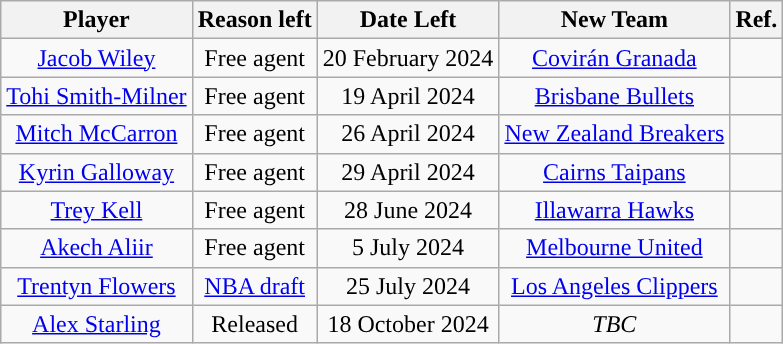<table class="wikitable sortable sortable" style="text-align: center">
<tr>
<th>Player</th>
<th>Reason left</th>
<th>Date Left</th>
<th>New Team</th>
<th>Ref.</th>
</tr>
<tr>
<td><a href='#'>Jacob Wiley</a></td>
<td>Free agent</td>
<td>20 February 2024</td>
<td><a href='#'>Covirán Granada</a></td>
<td></td>
</tr>
<tr>
<td><a href='#'>Tohi Smith-Milner</a></td>
<td>Free agent</td>
<td>19 April 2024</td>
<td><a href='#'>Brisbane Bullets</a></td>
<td></td>
</tr>
<tr>
<td><a href='#'>Mitch McCarron</a></td>
<td>Free agent</td>
<td>26 April 2024</td>
<td><a href='#'>New Zealand Breakers</a></td>
<td></td>
</tr>
<tr>
<td><a href='#'>Kyrin Galloway</a></td>
<td>Free agent</td>
<td>29 April 2024</td>
<td><a href='#'>Cairns Taipans</a></td>
<td></td>
</tr>
<tr>
<td><a href='#'>Trey Kell</a></td>
<td>Free agent</td>
<td>28 June 2024</td>
<td><a href='#'>Illawarra Hawks</a></td>
<td></td>
</tr>
<tr>
<td><a href='#'>Akech Aliir</a></td>
<td>Free agent</td>
<td>5 July 2024</td>
<td><a href='#'>Melbourne United</a></td>
<td></td>
</tr>
<tr>
<td><a href='#'>Trentyn Flowers</a></td>
<td><a href='#'>NBA draft</a></td>
<td>25 July 2024</td>
<td><a href='#'>Los Angeles Clippers</a></td>
<td></td>
</tr>
<tr>
<td><a href='#'>Alex Starling</a></td>
<td>Released</td>
<td>18 October 2024</td>
<td><em>TBC</em></td>
<td></td>
</tr>
</table>
